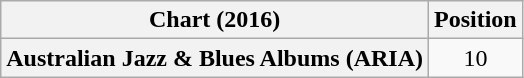<table class="wikitable plainrowheaders" style="text-align:center">
<tr>
<th scope="col">Chart (2016)</th>
<th scope="col">Position</th>
</tr>
<tr>
<th scope="row">Australian Jazz & Blues Albums (ARIA)</th>
<td>10</td>
</tr>
</table>
